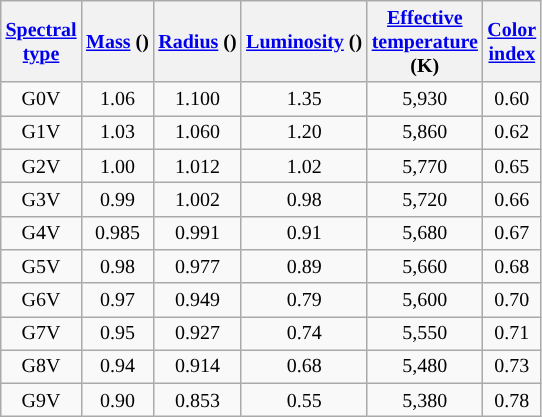<table class="wikitable floatright" style="text-align:center; font-size:smaller;">
<tr>
<th><a href='#'>Spectral<br>type</a></th>
<th><a href='#'>Mass</a> ()</th>
<th><a href='#'>Radius</a> ()</th>
<th><a href='#'>Luminosity</a> ()</th>
<th><a href='#'>Effective<br>temperature</a><br>(K)</th>
<th><a href='#'>Color<br>index</a><br></th>
</tr>
<tr>
<td>G0V</td>
<td>1.06</td>
<td>1.100</td>
<td>1.35</td>
<td style="background-color:#">5,930</td>
<td>0.60</td>
</tr>
<tr>
<td>G1V</td>
<td>1.03</td>
<td>1.060</td>
<td>1.20</td>
<td style="background-color:#">5,860</td>
<td>0.62</td>
</tr>
<tr>
<td>G2V</td>
<td>1.00</td>
<td>1.012</td>
<td>1.02</td>
<td style="background-color:#">5,770</td>
<td>0.65</td>
</tr>
<tr>
<td>G3V</td>
<td>0.99</td>
<td>1.002</td>
<td>0.98</td>
<td style="background-color:#">5,720</td>
<td>0.66</td>
</tr>
<tr>
<td>G4V</td>
<td>0.985</td>
<td>0.991</td>
<td>0.91</td>
<td style="background-color:#">5,680</td>
<td>0.67</td>
</tr>
<tr>
<td>G5V</td>
<td>0.98</td>
<td>0.977</td>
<td>0.89</td>
<td style="background-color:#">5,660</td>
<td>0.68</td>
</tr>
<tr>
<td>G6V</td>
<td>0.97</td>
<td>0.949</td>
<td>0.79</td>
<td style="background-color:#">5,600</td>
<td>0.70</td>
</tr>
<tr>
<td>G7V</td>
<td>0.95</td>
<td>0.927</td>
<td>0.74</td>
<td style="background-color:#">5,550</td>
<td>0.71</td>
</tr>
<tr>
<td>G8V</td>
<td>0.94</td>
<td>0.914</td>
<td>0.68</td>
<td style="background-color:#">5,480</td>
<td>0.73</td>
</tr>
<tr>
<td>G9V</td>
<td>0.90</td>
<td>0.853</td>
<td>0.55</td>
<td style="background-color:#">5,380</td>
<td>0.78</td>
</tr>
</table>
